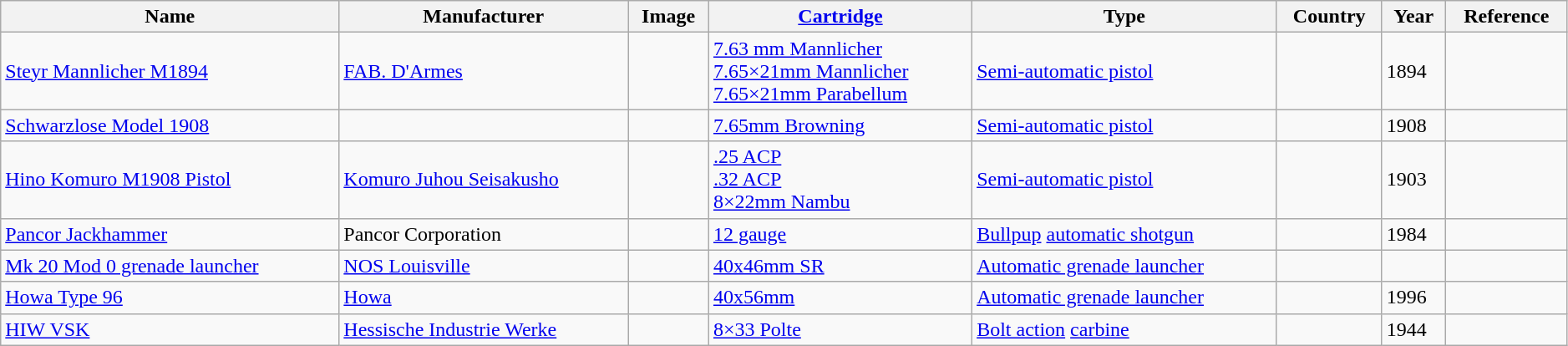<table class="wikitable sortable" style="width: 99%">
<tr>
<th>Name</th>
<th>Manufacturer</th>
<th class="unsortable">Image</th>
<th><a href='#'>Cartridge</a></th>
<th>Type</th>
<th>Country</th>
<th>Year</th>
<th>Reference</th>
</tr>
<tr>
<td><a href='#'>Steyr Mannlicher M1894</a></td>
<td><a href='#'>FAB. D'Armes</a></td>
<td></td>
<td><a href='#'>7.63 mm Mannlicher</a><br><a href='#'>7.65×21mm Mannlicher</a><br><a href='#'>7.65×21mm Parabellum</a></td>
<td><a href='#'>Semi-automatic pistol</a></td>
<td></td>
<td>1894</td>
<td></td>
</tr>
<tr>
<td><a href='#'>Schwarzlose Model 1908</a></td>
<td></td>
<td></td>
<td><a href='#'>7.65mm Browning</a></td>
<td><a href='#'>Semi-automatic pistol</a></td>
<td></td>
<td>1908</td>
<td></td>
</tr>
<tr>
<td><a href='#'>Hino Komuro M1908 Pistol</a></td>
<td><a href='#'>Komuro Juhou Seisakusho</a></td>
<td></td>
<td><a href='#'>.25 ACP</a><br><a href='#'>.32 ACP</a><br><a href='#'>8×22mm Nambu</a></td>
<td><a href='#'>Semi-automatic pistol</a></td>
<td></td>
<td>1903</td>
<td></td>
</tr>
<tr>
<td><a href='#'>Pancor Jackhammer</a></td>
<td>Pancor Corporation</td>
<td></td>
<td><a href='#'>12 gauge</a></td>
<td><a href='#'>Bullpup</a> <a href='#'>automatic shotgun</a></td>
<td></td>
<td>1984</td>
<td></td>
</tr>
<tr>
<td><a href='#'>Mk 20 Mod 0 grenade launcher</a></td>
<td><a href='#'>NOS Louisville</a></td>
<td></td>
<td><a href='#'>40x46mm SR</a></td>
<td><a href='#'>Automatic grenade launcher</a></td>
<td></td>
<td></td>
<td></td>
</tr>
<tr>
<td><a href='#'>Howa Type 96</a></td>
<td><a href='#'>Howa</a></td>
<td></td>
<td><a href='#'>40x56mm</a></td>
<td><a href='#'>Automatic grenade launcher</a></td>
<td></td>
<td>1996</td>
<td></td>
</tr>
<tr>
<td><a href='#'>HIW VSK</a></td>
<td><a href='#'>Hessische Industrie Werke</a></td>
<td></td>
<td><a href='#'>8×33 Polte</a></td>
<td><a href='#'>Bolt action</a> <a href='#'>carbine</a></td>
<td></td>
<td>1944</td>
<td></td>
</tr>
</table>
